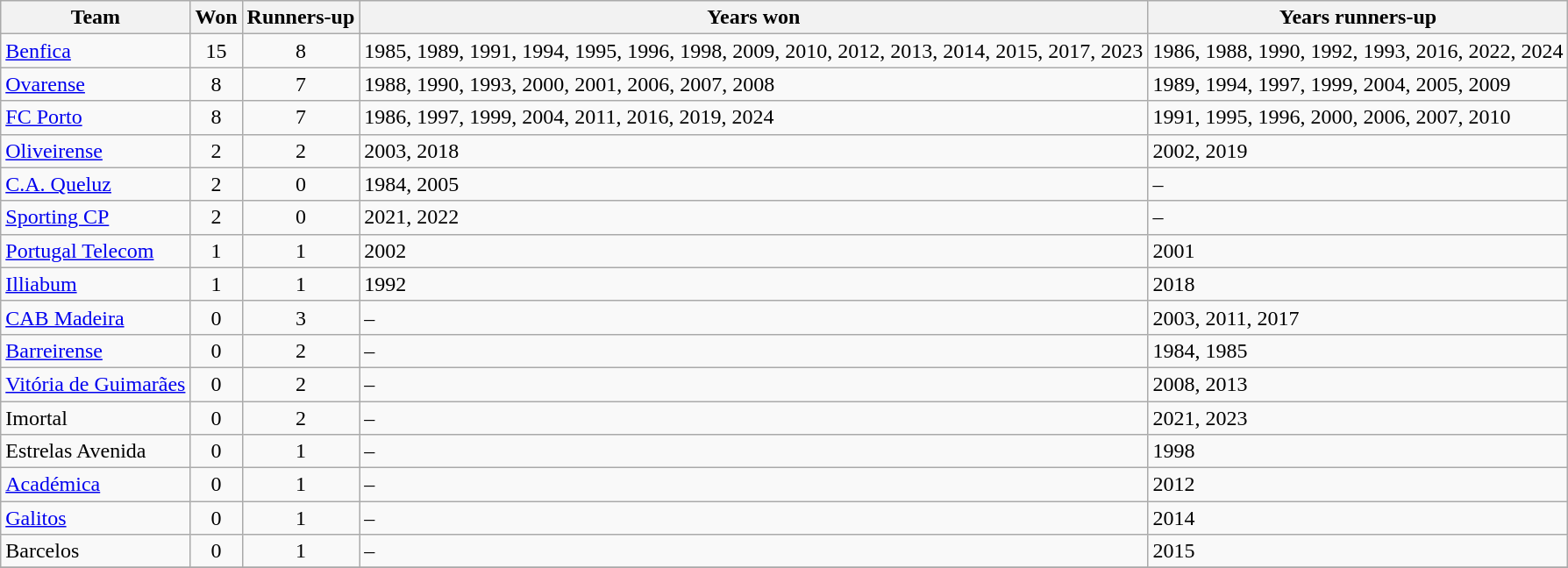<table class="wikitable sortable">
<tr>
<th>Team</th>
<th>Won</th>
<th>Runners-up</th>
<th>Years won</th>
<th>Years runners-up</th>
</tr>
<tr>
<td><a href='#'>Benfica</a></td>
<td align=center>15</td>
<td align=center>8</td>
<td>1985, 1989, 1991, 1994, 1995, 1996, 1998, 2009, 2010, 2012, 2013, 2014, 2015, 2017, 2023</td>
<td>1986, 1988, 1990, 1992, 1993, 2016, 2022, 2024</td>
</tr>
<tr>
<td><a href='#'>Ovarense</a></td>
<td align=center>8</td>
<td align=center>7</td>
<td>1988, 1990, 1993, 2000, 2001, 2006, 2007, 2008</td>
<td>1989, 1994, 1997, 1999, 2004, 2005, 2009</td>
</tr>
<tr>
<td><a href='#'>FC Porto</a></td>
<td align=center>8</td>
<td align=center>7</td>
<td>1986, 1997, 1999, 2004, 2011, 2016, 2019, 2024</td>
<td>1991, 1995, 1996, 2000, 2006, 2007, 2010</td>
</tr>
<tr>
<td><a href='#'>Oliveirense</a></td>
<td align=center>2</td>
<td align=center>2</td>
<td>2003, 2018</td>
<td>2002, 2019</td>
</tr>
<tr>
<td><a href='#'>C.A. Queluz</a></td>
<td align=center>2</td>
<td align=center>0</td>
<td>1984, 2005</td>
<td>–</td>
</tr>
<tr>
<td><a href='#'>Sporting CP</a></td>
<td align=center>2</td>
<td align=center>0</td>
<td>2021, 2022</td>
<td>–</td>
</tr>
<tr>
<td><a href='#'>Portugal Telecom</a></td>
<td align=center>1</td>
<td align=center>1</td>
<td>2002</td>
<td>2001</td>
</tr>
<tr>
<td><a href='#'>Illiabum</a></td>
<td align=center>1</td>
<td align=center>1</td>
<td>1992</td>
<td>2018</td>
</tr>
<tr>
<td><a href='#'>CAB Madeira</a></td>
<td align=center>0</td>
<td align=center>3</td>
<td>–</td>
<td>2003, 2011, 2017</td>
</tr>
<tr>
<td><a href='#'>Barreirense</a></td>
<td align=center>0</td>
<td align=center>2</td>
<td>–</td>
<td>1984, 1985</td>
</tr>
<tr>
<td><a href='#'>Vitória de Guimarães</a></td>
<td align=center>0</td>
<td align=center>2</td>
<td>–</td>
<td>2008, 2013</td>
</tr>
<tr>
<td>Imortal</td>
<td align=center>0</td>
<td align=center>2</td>
<td>–</td>
<td>2021, 2023</td>
</tr>
<tr>
<td>Estrelas Avenida</td>
<td align=center>0</td>
<td align=center>1</td>
<td>–</td>
<td>1998</td>
</tr>
<tr>
<td><a href='#'>Académica</a></td>
<td align=center>0</td>
<td align=center>1</td>
<td>–</td>
<td>2012</td>
</tr>
<tr>
<td><a href='#'>Galitos</a></td>
<td align=center>0</td>
<td align=center>1</td>
<td>–</td>
<td>2014</td>
</tr>
<tr>
<td>Barcelos</td>
<td align=center>0</td>
<td align=center>1</td>
<td>–</td>
<td>2015</td>
</tr>
<tr>
</tr>
</table>
